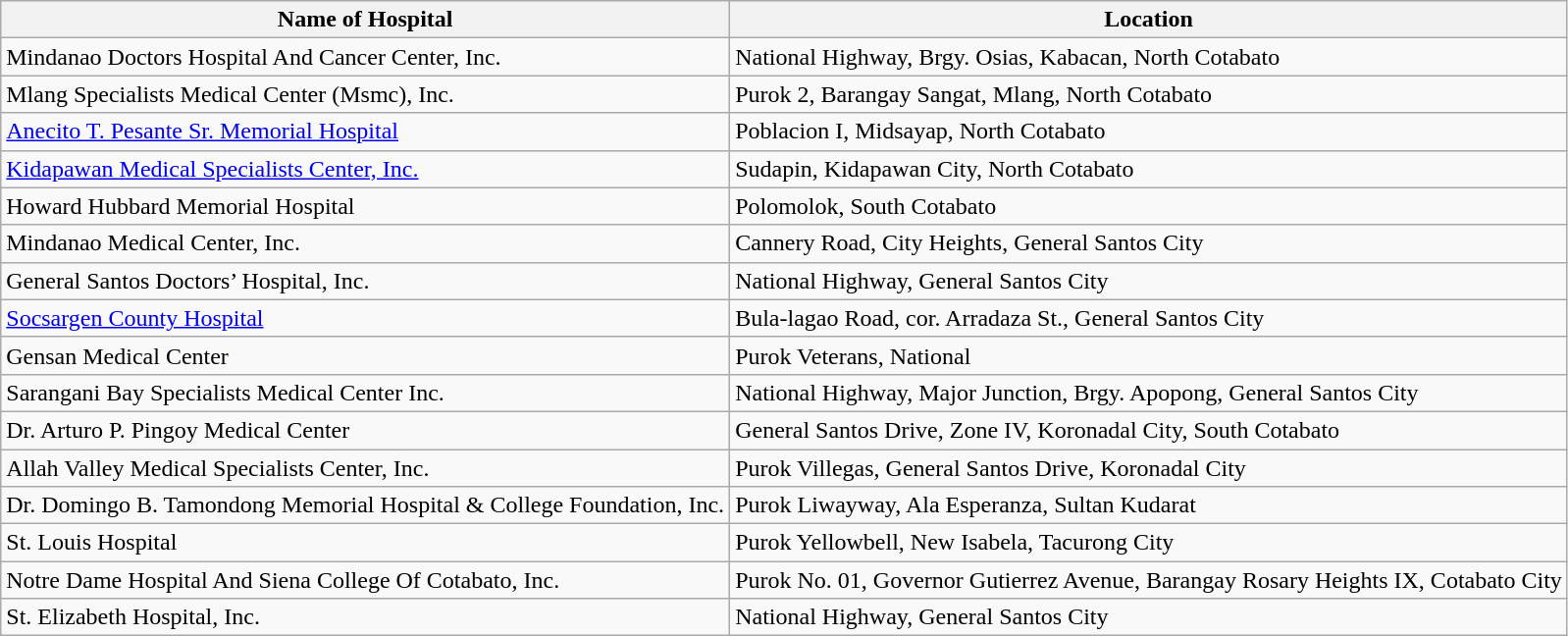<table class="wikitable">
<tr>
<th>Name of Hospital</th>
<th>Location</th>
</tr>
<tr style="vertical-align:middle;">
<td>Mindanao Doctors Hospital And Cancer Center, Inc.</td>
<td>National Highway, Brgy. Osias, Kabacan, North Cotabato</td>
</tr>
<tr style="vertical-align:middle;">
<td>Mlang Specialists Medical Center (Msmc), Inc.</td>
<td>Purok 2, Barangay Sangat, Mlang, North Cotabato</td>
</tr>
<tr style="vertical-align:middle;">
<td><a href='#'>Anecito T. Pesante Sr. Memorial Hospital</a></td>
<td>Poblacion I, Midsayap, North Cotabato</td>
</tr>
<tr style="vertical-align:middle;">
<td><a href='#'>Kidapawan Medical Specialists Center, Inc.</a></td>
<td>Sudapin, Kidapawan City, North Cotabato</td>
</tr>
<tr style="vertical-align:middle;">
<td>Howard Hubbard Memorial Hospital</td>
<td>Polomolok, South Cotabato</td>
</tr>
<tr style="vertical-align:middle;">
<td>Mindanao Medical Center, Inc.</td>
<td>Cannery Road, City Heights, General Santos City</td>
</tr>
<tr style="vertical-align:middle;">
<td>General Santos Doctors’ Hospital, Inc.</td>
<td>National Highway, General Santos City</td>
</tr>
<tr style="vertical-align:middle;">
<td><a href='#'>Socsargen County Hospital</a></td>
<td>Bula-lagao Road, cor. Arradaza St., General Santos City</td>
</tr>
<tr style="vertical-align:middle;">
<td>Gensan Medical Center</td>
<td>Purok Veterans, National</td>
</tr>
<tr style="vertical-align:middle;">
<td>Sarangani Bay Specialists Medical Center Inc.</td>
<td>National Highway, Major Junction, Brgy. Apopong, General Santos City</td>
</tr>
<tr style="vertical-align:middle;">
<td>Dr. Arturo P. Pingoy Medical Center</td>
<td>General Santos Drive, Zone IV, Koronadal City, South Cotabato</td>
</tr>
<tr style="vertical-align:middle;">
<td>Allah Valley Medical Specialists Center, Inc.</td>
<td>Purok Villegas, General Santos Drive, Koronadal City</td>
</tr>
<tr style="vertical-align:middle;">
<td>Dr. Domingo B. Tamondong Memorial Hospital & College Foundation, Inc.</td>
<td>Purok Liwayway, Ala Esperanza, Sultan Kudarat</td>
</tr>
<tr style="vertical-align:middle;">
<td>St. Louis Hospital</td>
<td>Purok Yellowbell, New Isabela, Tacurong City</td>
</tr>
<tr style="vertical-align:middle;">
<td>Notre Dame Hospital And Siena College Of Cotabato, Inc.</td>
<td>Purok No. 01, Governor Gutierrez Avenue, Barangay Rosary Heights IX, Cotabato City</td>
</tr>
<tr style="vertical-align:middle;">
<td>St. Elizabeth Hospital, Inc.</td>
<td>National Highway, General Santos City</td>
</tr>
</table>
